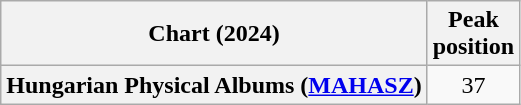<table class="wikitable plainrowheaders">
<tr>
<th>Chart (2024)</th>
<th>Peak<br>position</th>
</tr>
<tr>
<th scope="row">Hungarian Physical Albums (<a href='#'>MAHASZ</a>)</th>
<td align="center">37</td>
</tr>
</table>
